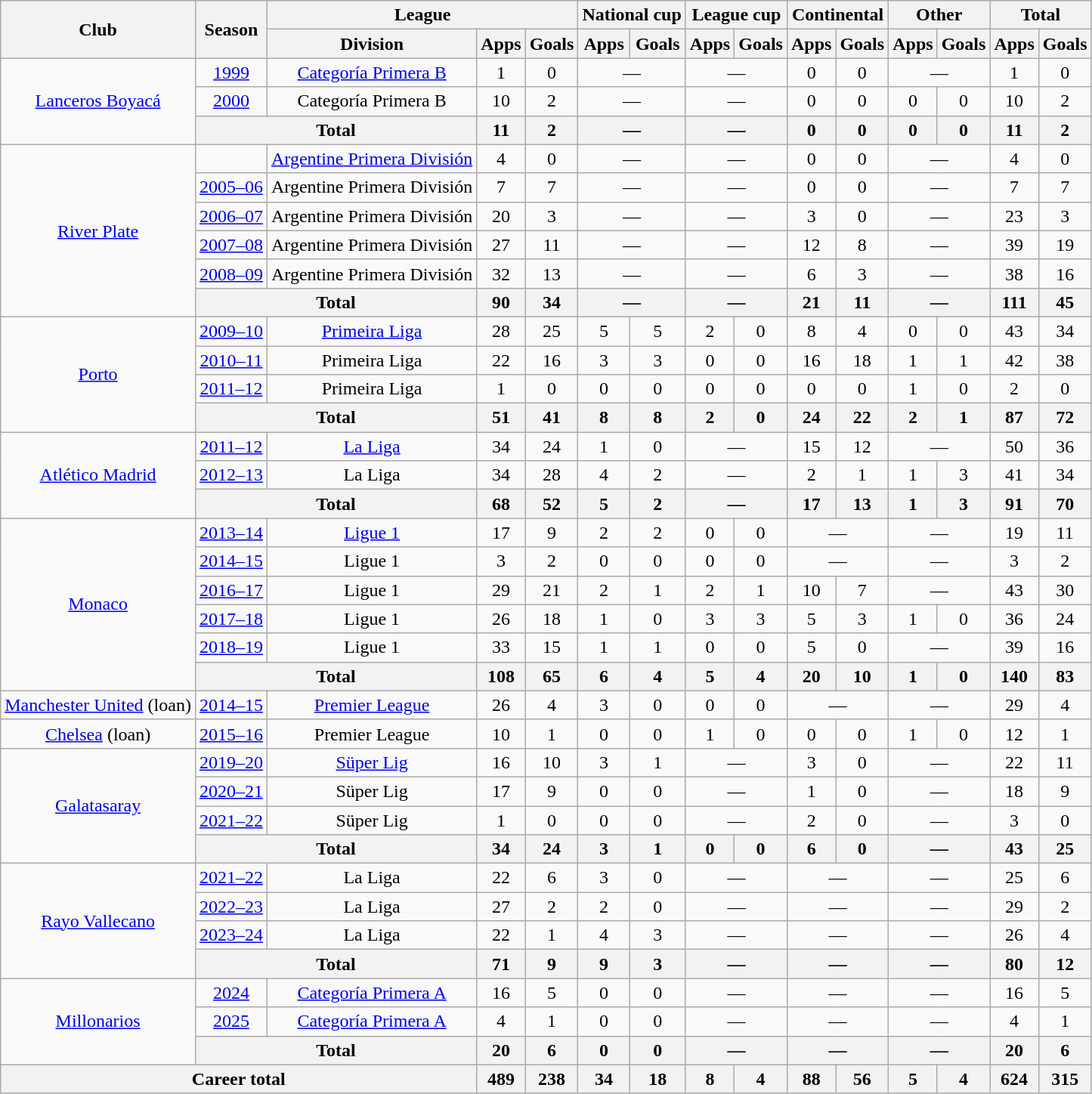<table class="wikitable" style="text-align:center">
<tr>
<th rowspan="2">Club</th>
<th rowspan="2">Season</th>
<th colspan="3">League</th>
<th colspan="2">National cup</th>
<th colspan="2">League cup</th>
<th colspan="2">Continental</th>
<th colspan="2">Other</th>
<th colspan="2">Total</th>
</tr>
<tr>
<th>Division</th>
<th>Apps</th>
<th>Goals</th>
<th>Apps</th>
<th>Goals</th>
<th>Apps</th>
<th>Goals</th>
<th>Apps</th>
<th>Goals</th>
<th>Apps</th>
<th>Goals</th>
<th>Apps</th>
<th>Goals</th>
</tr>
<tr>
<td rowspan="3"><a href='#'>Lanceros Boyacá</a></td>
<td><a href='#'>1999</a></td>
<td><a href='#'>Categoría Primera B</a></td>
<td>1</td>
<td>0</td>
<td colspan="2">—</td>
<td colspan="2">—</td>
<td>0</td>
<td>0</td>
<td colspan="2">—</td>
<td>1</td>
<td>0</td>
</tr>
<tr>
<td><a href='#'>2000</a></td>
<td>Categoría Primera B</td>
<td>10</td>
<td>2</td>
<td colspan="2">—</td>
<td colspan="2">—</td>
<td>0</td>
<td>0</td>
<td>0</td>
<td>0</td>
<td>10</td>
<td>2</td>
</tr>
<tr>
<th colspan="2">Total</th>
<th>11</th>
<th>2</th>
<th colspan="2">—</th>
<th colspan="2">—</th>
<th>0</th>
<th>0</th>
<th>0</th>
<th>0</th>
<th>11</th>
<th>2</th>
</tr>
<tr>
<td rowspan="6"><a href='#'>River Plate</a></td>
<td></td>
<td><a href='#'>Argentine Primera División</a></td>
<td>4</td>
<td>0</td>
<td colspan="2">—</td>
<td colspan="2">—</td>
<td>0</td>
<td>0</td>
<td colspan="2">—</td>
<td>4</td>
<td>0</td>
</tr>
<tr>
<td><a href='#'>2005–06</a></td>
<td>Argentine Primera División</td>
<td>7</td>
<td>7</td>
<td colspan="2">—</td>
<td colspan="2">—</td>
<td>0</td>
<td>0</td>
<td colspan="2">—</td>
<td>7</td>
<td>7</td>
</tr>
<tr>
<td><a href='#'>2006–07</a></td>
<td>Argentine Primera División</td>
<td>20</td>
<td>3</td>
<td colspan="2">—</td>
<td colspan="2">—</td>
<td>3</td>
<td>0</td>
<td colspan="2">—</td>
<td>23</td>
<td>3</td>
</tr>
<tr>
<td><a href='#'>2007–08</a></td>
<td>Argentine Primera División</td>
<td>27</td>
<td>11</td>
<td colspan="2">—</td>
<td colspan="2">—</td>
<td>12</td>
<td>8</td>
<td colspan="2">—</td>
<td>39</td>
<td>19</td>
</tr>
<tr>
<td><a href='#'>2008–09</a></td>
<td>Argentine Primera División</td>
<td>32</td>
<td>13</td>
<td colspan="2">—</td>
<td colspan="2">—</td>
<td>6</td>
<td>3</td>
<td colspan="2">—</td>
<td>38</td>
<td>16</td>
</tr>
<tr>
<th colspan="2">Total</th>
<th>90</th>
<th>34</th>
<th colspan="2">—</th>
<th colspan="2">—</th>
<th>21</th>
<th>11</th>
<th colspan="2">—</th>
<th>111</th>
<th>45</th>
</tr>
<tr>
<td rowspan="4"><a href='#'>Porto</a></td>
<td><a href='#'>2009–10</a></td>
<td><a href='#'>Primeira Liga</a></td>
<td>28</td>
<td>25</td>
<td>5</td>
<td>5</td>
<td>2</td>
<td>0</td>
<td>8</td>
<td>4</td>
<td>0</td>
<td>0</td>
<td>43</td>
<td>34</td>
</tr>
<tr>
<td><a href='#'>2010–11</a></td>
<td>Primeira Liga</td>
<td>22</td>
<td>16</td>
<td>3</td>
<td>3</td>
<td>0</td>
<td>0</td>
<td>16</td>
<td>18</td>
<td>1</td>
<td>1</td>
<td>42</td>
<td>38</td>
</tr>
<tr>
<td><a href='#'>2011–12</a></td>
<td>Primeira Liga</td>
<td>1</td>
<td>0</td>
<td>0</td>
<td>0</td>
<td>0</td>
<td>0</td>
<td>0</td>
<td>0</td>
<td>1</td>
<td>0</td>
<td>2</td>
<td>0</td>
</tr>
<tr>
<th colspan="2">Total</th>
<th>51</th>
<th>41</th>
<th>8</th>
<th>8</th>
<th>2</th>
<th>0</th>
<th>24</th>
<th>22</th>
<th>2</th>
<th>1</th>
<th>87</th>
<th>72</th>
</tr>
<tr>
<td rowspan="3"><a href='#'>Atlético Madrid</a></td>
<td><a href='#'>2011–12</a></td>
<td><a href='#'>La Liga</a></td>
<td>34</td>
<td>24</td>
<td>1</td>
<td>0</td>
<td colspan="2">—</td>
<td>15</td>
<td>12</td>
<td colspan="2">—</td>
<td>50</td>
<td>36</td>
</tr>
<tr>
<td><a href='#'>2012–13</a></td>
<td>La Liga</td>
<td>34</td>
<td>28</td>
<td>4</td>
<td>2</td>
<td colspan="2">—</td>
<td>2</td>
<td>1</td>
<td>1</td>
<td>3</td>
<td>41</td>
<td>34</td>
</tr>
<tr>
<th colspan="2">Total</th>
<th>68</th>
<th>52</th>
<th>5</th>
<th>2</th>
<th colspan="2">—</th>
<th>17</th>
<th>13</th>
<th>1</th>
<th>3</th>
<th>91</th>
<th>70</th>
</tr>
<tr>
<td rowspan="6"><a href='#'>Monaco</a></td>
<td><a href='#'>2013–14</a></td>
<td><a href='#'>Ligue 1</a></td>
<td>17</td>
<td>9</td>
<td>2</td>
<td>2</td>
<td>0</td>
<td>0</td>
<td colspan="2">—</td>
<td colspan="2">—</td>
<td>19</td>
<td>11</td>
</tr>
<tr>
<td><a href='#'>2014–15</a></td>
<td>Ligue 1</td>
<td>3</td>
<td>2</td>
<td>0</td>
<td>0</td>
<td>0</td>
<td>0</td>
<td colspan="2">—</td>
<td colspan="2">—</td>
<td>3</td>
<td>2</td>
</tr>
<tr>
<td><a href='#'>2016–17</a></td>
<td>Ligue 1</td>
<td>29</td>
<td>21</td>
<td>2</td>
<td>1</td>
<td>2</td>
<td>1</td>
<td>10</td>
<td>7</td>
<td colspan="2">—</td>
<td>43</td>
<td>30</td>
</tr>
<tr>
<td><a href='#'>2017–18</a></td>
<td>Ligue 1</td>
<td>26</td>
<td>18</td>
<td>1</td>
<td>0</td>
<td>3</td>
<td>3</td>
<td>5</td>
<td>3</td>
<td>1</td>
<td>0</td>
<td>36</td>
<td>24</td>
</tr>
<tr>
<td><a href='#'>2018–19</a></td>
<td>Ligue 1</td>
<td>33</td>
<td>15</td>
<td>1</td>
<td>1</td>
<td>0</td>
<td>0</td>
<td>5</td>
<td>0</td>
<td colspan="2">—</td>
<td>39</td>
<td>16</td>
</tr>
<tr>
<th colspan="2">Total</th>
<th>108</th>
<th>65</th>
<th>6</th>
<th>4</th>
<th>5</th>
<th>4</th>
<th>20</th>
<th>10</th>
<th>1</th>
<th>0</th>
<th>140</th>
<th>83</th>
</tr>
<tr>
<td><a href='#'>Manchester United</a> (loan)</td>
<td><a href='#'>2014–15</a></td>
<td><a href='#'>Premier League</a></td>
<td>26</td>
<td>4</td>
<td>3</td>
<td>0</td>
<td>0</td>
<td>0</td>
<td colspan="2">—</td>
<td colspan="2">—</td>
<td>29</td>
<td>4</td>
</tr>
<tr>
<td><a href='#'>Chelsea</a> (loan)</td>
<td><a href='#'>2015–16</a></td>
<td>Premier League</td>
<td>10</td>
<td>1</td>
<td>0</td>
<td>0</td>
<td>1</td>
<td>0</td>
<td>0</td>
<td>0</td>
<td>1</td>
<td>0</td>
<td>12</td>
<td>1</td>
</tr>
<tr>
<td rowspan="4"><a href='#'>Galatasaray</a></td>
<td><a href='#'>2019–20</a></td>
<td><a href='#'>Süper Lig</a></td>
<td>16</td>
<td>10</td>
<td>3</td>
<td>1</td>
<td colspan="2">—</td>
<td>3</td>
<td>0</td>
<td colspan="2">—</td>
<td>22</td>
<td>11</td>
</tr>
<tr>
<td><a href='#'>2020–21</a></td>
<td>Süper Lig</td>
<td>17</td>
<td>9</td>
<td>0</td>
<td>0</td>
<td colspan="2">—</td>
<td>1</td>
<td>0</td>
<td colspan="2">—</td>
<td>18</td>
<td>9</td>
</tr>
<tr>
<td><a href='#'>2021–22</a></td>
<td>Süper Lig</td>
<td>1</td>
<td>0</td>
<td>0</td>
<td>0</td>
<td colspan="2">—</td>
<td>2</td>
<td>0</td>
<td colspan="2">—</td>
<td>3</td>
<td>0</td>
</tr>
<tr>
<th colspan="2">Total</th>
<th>34</th>
<th>24</th>
<th>3</th>
<th>1</th>
<th>0</th>
<th>0</th>
<th>6</th>
<th>0</th>
<th colspan="2">—</th>
<th>43</th>
<th>25</th>
</tr>
<tr>
<td rowspan="4"><a href='#'>Rayo Vallecano</a></td>
<td><a href='#'>2021–22</a></td>
<td>La Liga</td>
<td>22</td>
<td>6</td>
<td>3</td>
<td>0</td>
<td colspan="2">—</td>
<td colspan="2">—</td>
<td colspan="2">—</td>
<td>25</td>
<td>6</td>
</tr>
<tr>
<td><a href='#'>2022–23</a></td>
<td>La Liga</td>
<td>27</td>
<td>2</td>
<td>2</td>
<td>0</td>
<td colspan="2">—</td>
<td colspan="2">—</td>
<td colspan="2">—</td>
<td>29</td>
<td>2</td>
</tr>
<tr>
<td><a href='#'>2023–24</a></td>
<td>La Liga</td>
<td>22</td>
<td>1</td>
<td>4</td>
<td>3</td>
<td colspan="2">—</td>
<td colspan="2">—</td>
<td colspan="2">—</td>
<td>26</td>
<td>4</td>
</tr>
<tr>
<th colspan="2">Total</th>
<th>71</th>
<th>9</th>
<th>9</th>
<th>3</th>
<th colspan="2">—</th>
<th colspan="2">—</th>
<th colspan="2">—</th>
<th>80</th>
<th>12</th>
</tr>
<tr>
<td rowspan="3"><a href='#'>Millonarios</a></td>
<td><a href='#'>2024</a></td>
<td><a href='#'>Categoría Primera A</a></td>
<td>16</td>
<td>5</td>
<td>0</td>
<td>0</td>
<td colspan="2">—</td>
<td colspan="2">—</td>
<td colspan="2">—</td>
<td>16</td>
<td>5</td>
</tr>
<tr>
<td><a href='#'>2025</a></td>
<td><a href='#'>Categoría Primera A</a></td>
<td>4</td>
<td>1</td>
<td>0</td>
<td>0</td>
<td colspan="2">—</td>
<td colspan="2">—</td>
<td colspan="2">—</td>
<td>4</td>
<td>1</td>
</tr>
<tr>
<th colspan="2">Total</th>
<th>20</th>
<th>6</th>
<th>0</th>
<th>0</th>
<th colspan="2">—</th>
<th colspan="2">—</th>
<th colspan="2">—</th>
<th>20</th>
<th>6</th>
</tr>
<tr>
<th colspan="3">Career total</th>
<th>489</th>
<th>238</th>
<th>34</th>
<th>18</th>
<th>8</th>
<th>4</th>
<th>88</th>
<th>56</th>
<th>5</th>
<th>4</th>
<th>624</th>
<th>315</th>
</tr>
</table>
